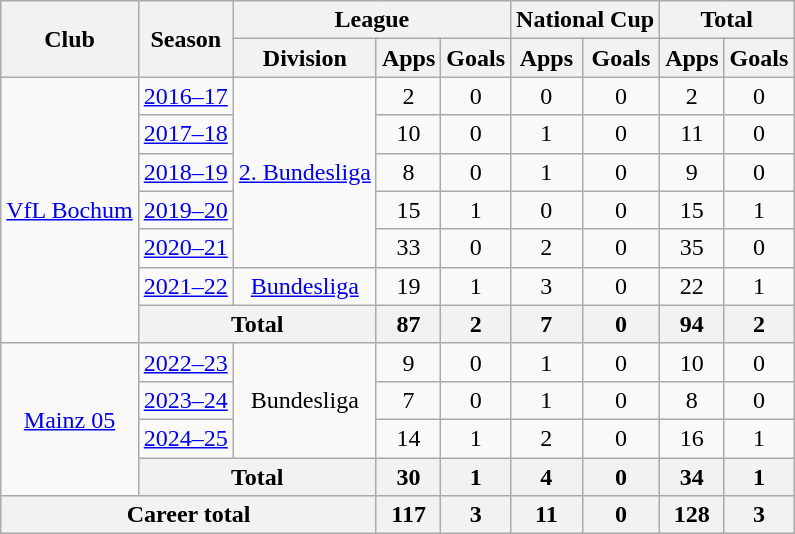<table class="wikitable" style="text-align:center">
<tr>
<th rowspan="2">Club</th>
<th rowspan="2">Season</th>
<th colspan="3">League</th>
<th colspan="2">National Cup</th>
<th colspan="2">Total</th>
</tr>
<tr>
<th>Division</th>
<th>Apps</th>
<th>Goals</th>
<th>Apps</th>
<th>Goals</th>
<th>Apps</th>
<th>Goals</th>
</tr>
<tr>
<td rowspan="7"><a href='#'>VfL Bochum</a></td>
<td><a href='#'>2016–17</a></td>
<td rowspan="5"><a href='#'>2. Bundesliga</a></td>
<td>2</td>
<td>0</td>
<td>0</td>
<td>0</td>
<td>2</td>
<td>0</td>
</tr>
<tr>
<td><a href='#'>2017–18</a></td>
<td>10</td>
<td>0</td>
<td>1</td>
<td>0</td>
<td>11</td>
<td>0</td>
</tr>
<tr>
<td><a href='#'>2018–19</a></td>
<td>8</td>
<td>0</td>
<td>1</td>
<td>0</td>
<td>9</td>
<td>0</td>
</tr>
<tr>
<td><a href='#'>2019–20</a></td>
<td>15</td>
<td>1</td>
<td>0</td>
<td>0</td>
<td>15</td>
<td>1</td>
</tr>
<tr>
<td><a href='#'>2020–21</a></td>
<td>33</td>
<td>0</td>
<td>2</td>
<td>0</td>
<td>35</td>
<td>0</td>
</tr>
<tr>
<td><a href='#'>2021–22</a></td>
<td><a href='#'>Bundesliga</a></td>
<td>19</td>
<td>1</td>
<td>3</td>
<td>0</td>
<td>22</td>
<td>1</td>
</tr>
<tr>
<th colspan="2">Total</th>
<th>87</th>
<th>2</th>
<th>7</th>
<th>0</th>
<th>94</th>
<th>2</th>
</tr>
<tr>
<td rowspan="4"><a href='#'>Mainz 05</a></td>
<td><a href='#'>2022–23</a></td>
<td rowspan="3">Bundesliga</td>
<td>9</td>
<td>0</td>
<td>1</td>
<td>0</td>
<td>10</td>
<td>0</td>
</tr>
<tr>
<td><a href='#'>2023–24</a></td>
<td>7</td>
<td>0</td>
<td>1</td>
<td>0</td>
<td>8</td>
<td>0</td>
</tr>
<tr>
<td><a href='#'>2024–25</a></td>
<td>14</td>
<td>1</td>
<td>2</td>
<td>0</td>
<td>16</td>
<td>1</td>
</tr>
<tr>
<th colspan="2">Total</th>
<th>30</th>
<th>1</th>
<th>4</th>
<th>0</th>
<th>34</th>
<th>1</th>
</tr>
<tr>
<th colspan="3">Career total</th>
<th>117</th>
<th>3</th>
<th>11</th>
<th>0</th>
<th>128</th>
<th>3</th>
</tr>
</table>
